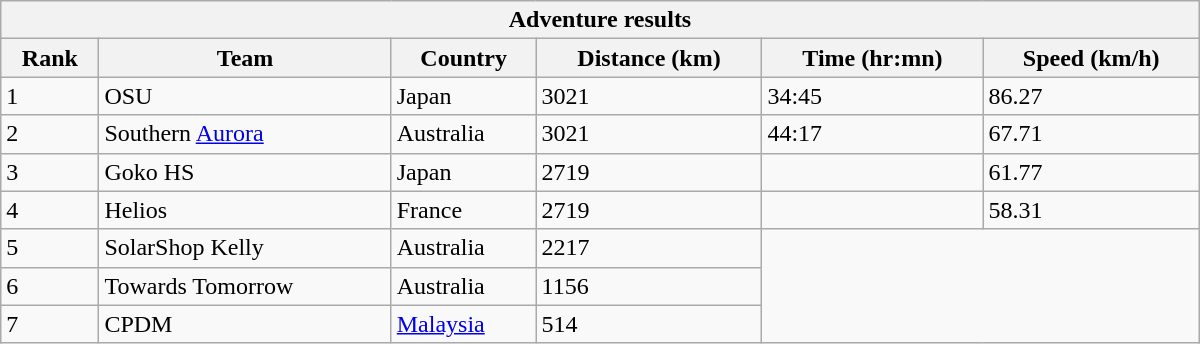<table class="wikitable collapsible collapsed" style="min-width:50em;">
<tr>
<th colspan=6>Adventure results</th>
</tr>
<tr>
<th>Rank</th>
<th>Team</th>
<th>Country</th>
<th>Distance (km)</th>
<th>Time (hr:mn)</th>
<th>Speed (km/h)</th>
</tr>
<tr>
<td>1</td>
<td>OSU</td>
<td>Japan</td>
<td>3021</td>
<td>34:45</td>
<td>86.27</td>
</tr>
<tr>
<td>2</td>
<td>Southern <a href='#'>Aurora</a></td>
<td>Australia</td>
<td>3021</td>
<td>44:17</td>
<td>67.71</td>
</tr>
<tr>
<td>3</td>
<td>Goko HS</td>
<td>Japan</td>
<td>2719</td>
<td></td>
<td>61.77</td>
</tr>
<tr>
<td>4</td>
<td>Helios</td>
<td>France</td>
<td>2719</td>
<td></td>
<td>58.31</td>
</tr>
<tr>
<td>5</td>
<td>SolarShop Kelly</td>
<td>Australia</td>
<td>2217</td>
</tr>
<tr>
<td>6</td>
<td>Towards Tomorrow</td>
<td>Australia</td>
<td>1156</td>
</tr>
<tr>
<td>7</td>
<td>CPDM</td>
<td><a href='#'>Malaysia</a></td>
<td>514</td>
</tr>
</table>
